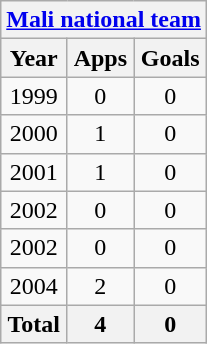<table class="wikitable" style="text-align:center">
<tr>
<th colspan=3><a href='#'>Mali national team</a></th>
</tr>
<tr>
<th>Year</th>
<th>Apps</th>
<th>Goals</th>
</tr>
<tr>
<td>1999</td>
<td>0</td>
<td>0</td>
</tr>
<tr>
<td>2000</td>
<td>1</td>
<td>0</td>
</tr>
<tr>
<td>2001</td>
<td>1</td>
<td>0</td>
</tr>
<tr>
<td>2002</td>
<td>0</td>
<td>0</td>
</tr>
<tr>
<td>2002</td>
<td>0</td>
<td>0</td>
</tr>
<tr>
<td>2004</td>
<td>2</td>
<td>0</td>
</tr>
<tr>
<th>Total</th>
<th>4</th>
<th>0</th>
</tr>
</table>
